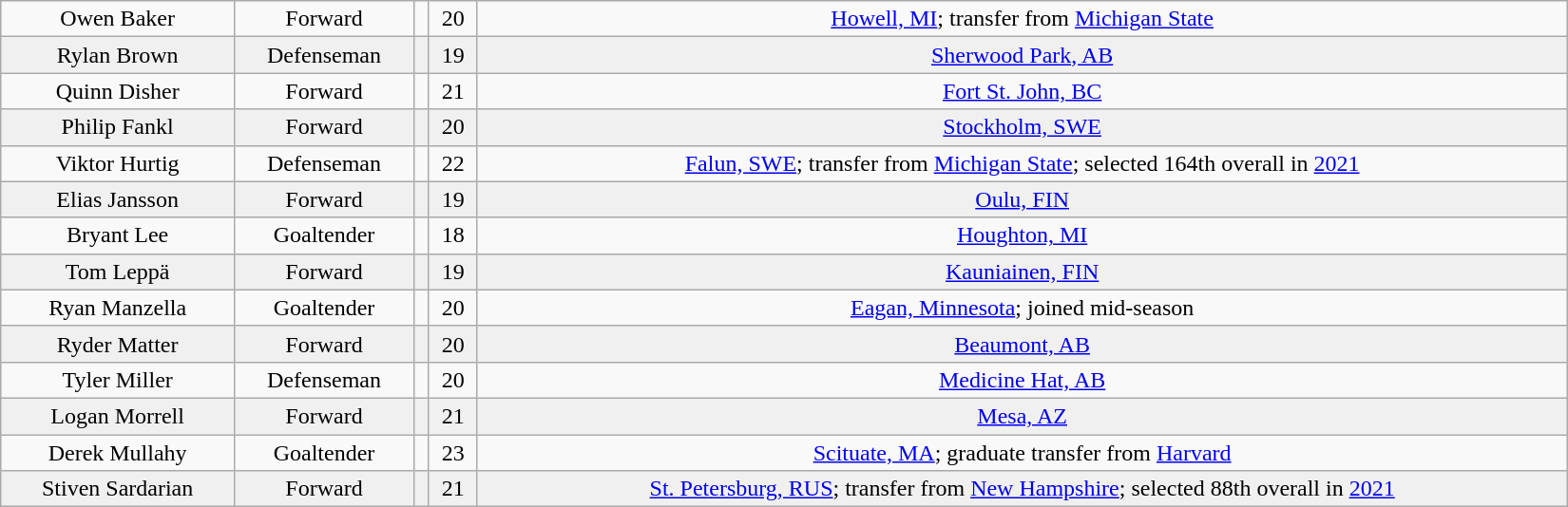<table class="wikitable" width=1100>
<tr align="center" bgcolor="">
<td>Owen Baker</td>
<td>Forward</td>
<td></td>
<td>20</td>
<td><a href='#'>Howell, MI</a>; transfer from <a href='#'>Michigan State</a></td>
</tr>
<tr align="center" bgcolor="f0f0f0">
<td>Rylan Brown</td>
<td>Defenseman</td>
<td></td>
<td>19</td>
<td><a href='#'>Sherwood Park, AB</a></td>
</tr>
<tr align="center" bgcolor="">
<td>Quinn Disher</td>
<td>Forward</td>
<td></td>
<td>21</td>
<td><a href='#'>Fort St. John, BC</a></td>
</tr>
<tr align="center" bgcolor="f0f0f0">
<td>Philip Fankl</td>
<td>Forward</td>
<td></td>
<td>20</td>
<td><a href='#'>Stockholm, SWE</a></td>
</tr>
<tr align="center" bgcolor="">
<td>Viktor Hurtig</td>
<td>Defenseman</td>
<td></td>
<td>22</td>
<td><a href='#'>Falun, SWE</a>; transfer from <a href='#'>Michigan State</a>; selected 164th overall in <a href='#'>2021</a></td>
</tr>
<tr align="center" bgcolor="f0f0f0">
<td>Elias Jansson</td>
<td>Forward</td>
<td></td>
<td>19</td>
<td><a href='#'>Oulu, FIN</a></td>
</tr>
<tr align="center" bgcolor="">
<td>Bryant Lee</td>
<td>Goaltender</td>
<td></td>
<td>18</td>
<td><a href='#'>Houghton, MI</a></td>
</tr>
<tr align="center" bgcolor="f0f0f0">
<td>Tom Leppä</td>
<td>Forward</td>
<td></td>
<td>19</td>
<td><a href='#'>Kauniainen, FIN</a></td>
</tr>
<tr align="center" bgcolor="">
<td>Ryan Manzella</td>
<td>Goaltender</td>
<td></td>
<td>20</td>
<td><a href='#'>Eagan, Minnesota</a>; joined mid-season</td>
</tr>
<tr align="center" bgcolor="f0f0f0">
<td>Ryder Matter</td>
<td>Forward</td>
<td></td>
<td>20</td>
<td><a href='#'>Beaumont, AB</a></td>
</tr>
<tr align="center" bgcolor="">
<td>Tyler Miller</td>
<td>Defenseman</td>
<td></td>
<td>20</td>
<td><a href='#'>Medicine Hat, AB</a></td>
</tr>
<tr align="center" bgcolor="f0f0f0">
<td>Logan Morrell</td>
<td>Forward</td>
<td></td>
<td>21</td>
<td><a href='#'>Mesa, AZ</a></td>
</tr>
<tr align="center" bgcolor="">
<td>Derek Mullahy</td>
<td>Goaltender</td>
<td></td>
<td>23</td>
<td><a href='#'>Scituate, MA</a>; graduate transfer from <a href='#'>Harvard</a></td>
</tr>
<tr align="center" bgcolor="f0f0f0">
<td>Stiven Sardarian</td>
<td>Forward</td>
<td></td>
<td>21</td>
<td><a href='#'>St. Petersburg, RUS</a>; transfer from <a href='#'>New Hampshire</a>; selected 88th overall in <a href='#'>2021</a></td>
</tr>
</table>
